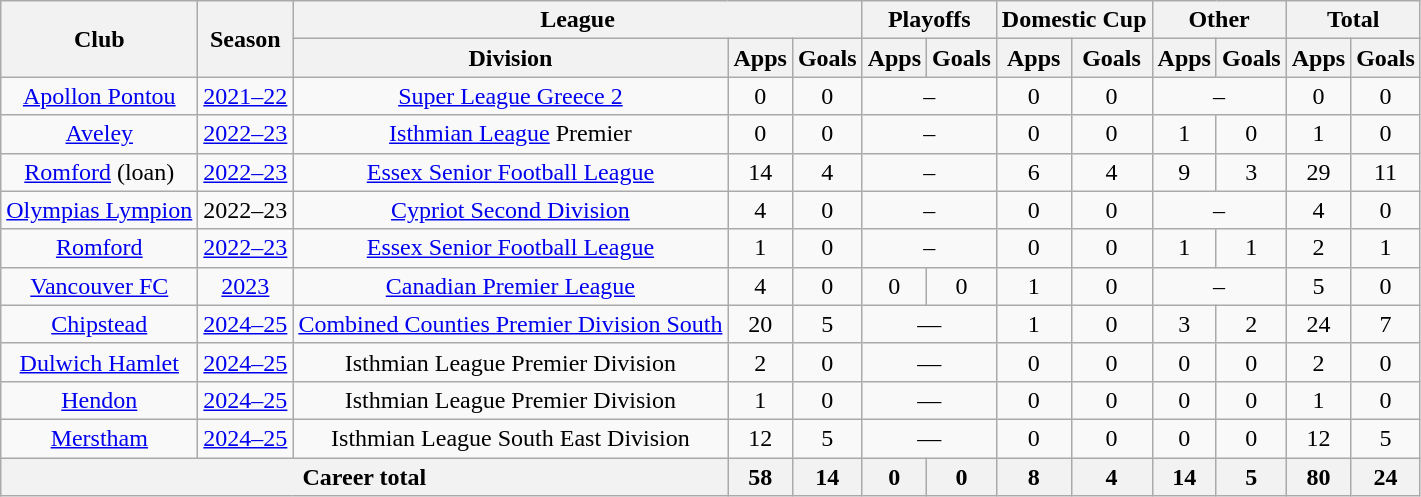<table class="wikitable" style="text-align: center">
<tr>
<th rowspan="2">Club</th>
<th rowspan="2">Season</th>
<th colspan="3">League</th>
<th colspan="2">Playoffs</th>
<th colspan="2">Domestic Cup</th>
<th colspan="2">Other</th>
<th colspan="2">Total</th>
</tr>
<tr>
<th>Division</th>
<th>Apps</th>
<th>Goals</th>
<th>Apps</th>
<th>Goals</th>
<th>Apps</th>
<th>Goals</th>
<th>Apps</th>
<th>Goals</th>
<th>Apps</th>
<th>Goals</th>
</tr>
<tr>
<td><a href='#'>Apollon Pontou</a></td>
<td><a href='#'>2021–22</a></td>
<td><a href='#'>Super League Greece 2</a></td>
<td>0</td>
<td>0</td>
<td colspan="2">–</td>
<td>0</td>
<td>0</td>
<td colspan="2">–</td>
<td>0</td>
<td>0</td>
</tr>
<tr>
<td><a href='#'>Aveley</a></td>
<td><a href='#'>2022–23</a></td>
<td><a href='#'>Isthmian League</a> Premier</td>
<td>0</td>
<td>0</td>
<td colspan="2">–</td>
<td>0</td>
<td>0</td>
<td>1</td>
<td>0</td>
<td>1</td>
<td>0</td>
</tr>
<tr>
<td><a href='#'>Romford</a> (loan)</td>
<td><a href='#'>2022–23</a></td>
<td><a href='#'>Essex Senior Football League</a></td>
<td>14</td>
<td>4</td>
<td colspan="2">–</td>
<td>6</td>
<td>4</td>
<td>9</td>
<td>3</td>
<td>29</td>
<td>11</td>
</tr>
<tr>
<td><a href='#'>Olympias Lympion</a></td>
<td>2022–23</td>
<td><a href='#'>Cypriot Second Division</a></td>
<td>4</td>
<td>0</td>
<td colspan="2">–</td>
<td>0</td>
<td>0</td>
<td colspan="2">–</td>
<td>4</td>
<td>0</td>
</tr>
<tr>
<td><a href='#'>Romford</a></td>
<td><a href='#'>2022–23</a></td>
<td><a href='#'>Essex Senior Football League</a></td>
<td>1</td>
<td>0</td>
<td colspan="2">–</td>
<td>0</td>
<td>0</td>
<td>1</td>
<td>1</td>
<td>2</td>
<td>1</td>
</tr>
<tr>
<td><a href='#'>Vancouver FC</a></td>
<td><a href='#'>2023</a></td>
<td><a href='#'>Canadian Premier League</a></td>
<td>4</td>
<td>0</td>
<td>0</td>
<td>0</td>
<td>1</td>
<td>0</td>
<td colspan="2">–</td>
<td>5</td>
<td>0</td>
</tr>
<tr>
<td><a href='#'>Chipstead</a></td>
<td><a href='#'>2024–25</a></td>
<td><a href='#'>Combined Counties Premier Division South</a></td>
<td>20</td>
<td>5</td>
<td colspan="2">—</td>
<td>1</td>
<td>0</td>
<td>3</td>
<td>2</td>
<td>24</td>
<td>7</td>
</tr>
<tr>
<td><a href='#'>Dulwich Hamlet</a></td>
<td><a href='#'>2024–25</a></td>
<td>Isthmian League Premier Division</td>
<td>2</td>
<td>0</td>
<td colspan="2">—</td>
<td>0</td>
<td>0</td>
<td>0</td>
<td>0</td>
<td>2</td>
<td>0</td>
</tr>
<tr>
<td><a href='#'>Hendon</a></td>
<td><a href='#'>2024–25</a></td>
<td>Isthmian League Premier Division</td>
<td>1</td>
<td>0</td>
<td colspan="2">—</td>
<td>0</td>
<td>0</td>
<td>0</td>
<td>0</td>
<td>1</td>
<td>0</td>
</tr>
<tr>
<td><a href='#'>Merstham</a></td>
<td><a href='#'>2024–25</a></td>
<td>Isthmian League South East Division</td>
<td>12</td>
<td>5</td>
<td colspan="2">—</td>
<td>0</td>
<td>0</td>
<td>0</td>
<td>0</td>
<td>12</td>
<td>5</td>
</tr>
<tr>
<th colspan="3"><strong>Career total</strong></th>
<th>58</th>
<th>14</th>
<th>0</th>
<th>0</th>
<th>8</th>
<th>4</th>
<th>14</th>
<th>5</th>
<th>80</th>
<th>24</th>
</tr>
</table>
